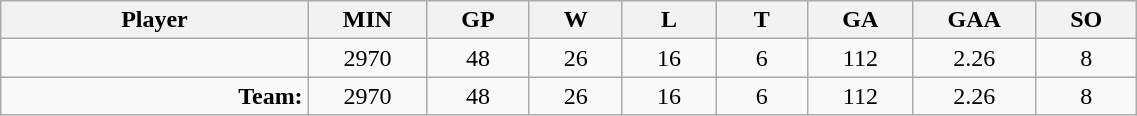<table class="wikitable sortable" width="60%">
<tr>
<th bgcolor="#DDDDFF" width="10%">Player</th>
<th width="3%" bgcolor="#DDDDFF" title="Minutes played">MIN</th>
<th width="3%" bgcolor="#DDDDFF" title="Games played in">GP</th>
<th width="3%" bgcolor="#DDDDFF" title="Wins">W</th>
<th width="3%" bgcolor="#DDDDFF"title="Losses">L</th>
<th width="3%" bgcolor="#DDDDFF" title="Ties">T</th>
<th width="3%" bgcolor="#DDDDFF" title="Goals against">GA</th>
<th width="3%" bgcolor="#DDDDFF" title="Goals against average">GAA</th>
<th width="3%" bgcolor="#DDDDFF"title="Shut-outs">SO</th>
</tr>
<tr align="center">
<td align="right"></td>
<td>2970</td>
<td>48</td>
<td>26</td>
<td>16</td>
<td>6</td>
<td>112</td>
<td>2.26</td>
<td>8</td>
</tr>
<tr align="center">
<td align="right"><strong>Team:</strong></td>
<td>2970</td>
<td>48</td>
<td>26</td>
<td>16</td>
<td>6</td>
<td>112</td>
<td>2.26</td>
<td>8</td>
</tr>
</table>
